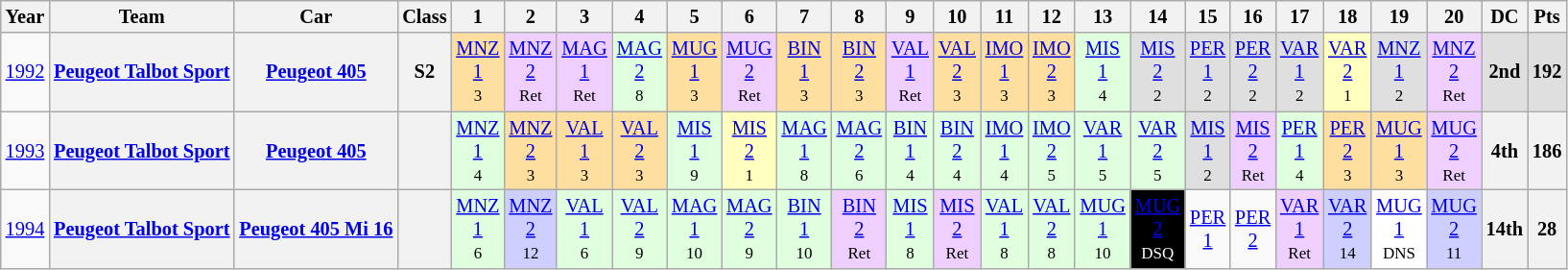<table class="wikitable" style="text-align:center; font-size:85%">
<tr>
<th>Year</th>
<th>Team</th>
<th>Car</th>
<th>Class</th>
<th>1</th>
<th>2</th>
<th>3</th>
<th>4</th>
<th>5</th>
<th>6</th>
<th>7</th>
<th>8</th>
<th>9</th>
<th>10</th>
<th>11</th>
<th>12</th>
<th>13</th>
<th>14</th>
<th>15</th>
<th>16</th>
<th>17</th>
<th>18</th>
<th>19</th>
<th>20</th>
<th>DC</th>
<th>Pts</th>
</tr>
<tr>
<td><a href='#'>1992</a></td>
<th nowrap><a href='#'>Peugeot Talbot Sport</a></th>
<th nowrap><a href='#'>Peugeot 405</a></th>
<th>S2</th>
<td style="background:#FFDF9F;"><a href='#'>MNZ<br>1</a><br><small>3</small></td>
<td style="background:#EFCFFF;"><a href='#'>MNZ<br>2</a><br><small>Ret</small></td>
<td style="background:#EFCFFF;"><a href='#'>MAG<br>1</a><br><small>Ret</small></td>
<td style="background:#DFFFDF;"><a href='#'>MAG<br>2</a><br><small>8</small></td>
<td style="background:#FFDF9F;"><a href='#'>MUG<br>1</a><br><small>3</small></td>
<td style="background:#EFCFFF;"><a href='#'>MUG<br>2</a><br><small>Ret</small></td>
<td style="background:#FFDF9F;"><a href='#'>BIN<br>1</a><br><small>3</small></td>
<td style="background:#FFDF9F;"><a href='#'>BIN<br>2</a><br><small>3</small></td>
<td style="background:#EFCFFF;"><a href='#'>VAL<br>1</a><br><small>Ret</small></td>
<td style="background:#FFDF9F;"><a href='#'>VAL<br>2</a><br><small>3</small></td>
<td style="background:#FFDF9F;"><a href='#'>IMO<br>1</a><br><small>3</small></td>
<td style="background:#FFDF9F;"><a href='#'>IMO<br>2</a><br><small>3</small></td>
<td style="background:#DFFFDF;"><a href='#'>MIS<br>1</a><br><small>4</small></td>
<td style="background:#DFDFDF;"><a href='#'>MIS<br>2</a><br><small>2</small></td>
<td style="background:#DFDFDF;"><a href='#'>PER<br>1</a><br><small>2</small></td>
<td style="background:#DFDFDF;"><a href='#'>PER<br>2</a><br><small>2</small></td>
<td style="background:#DFDFDF;"><a href='#'>VAR<br>1</a><br><small>2</small></td>
<td style="background:#FFFFBF;"><a href='#'>VAR<br>2</a><br><small>1</small></td>
<td style="background:#DFDFDF;"><a href='#'>MNZ<br>1</a><br><small>2</small></td>
<td style="background:#EFCFFF;"><a href='#'>MNZ<br>2</a><br><small>Ret</small></td>
<th style="background:#DFDFDF;">2nd</th>
<th style="background:#DFDFDF;">192</th>
</tr>
<tr>
<td><a href='#'>1993</a></td>
<th nowrap><a href='#'>Peugeot Talbot Sport</a></th>
<th nowrap><a href='#'>Peugeot 405</a></th>
<th></th>
<td style="background:#DFFFDF;"><a href='#'>MNZ<br>1</a><br><small>4</small></td>
<td style="background:#FFDF9F;"><a href='#'>MNZ<br>2</a><br><small>3</small></td>
<td style="background:#FFDF9F;"><a href='#'>VAL<br>1</a><br><small>3</small></td>
<td style="background:#FFDF9F;"><a href='#'>VAL<br>2</a><br><small>3</small></td>
<td style="background:#DFFFDF;"><a href='#'>MIS<br>1</a><br><small>9</small></td>
<td style="background:#FFFFBF;"><a href='#'>MIS<br>2</a><br><small>1</small></td>
<td style="background:#DFFFDF;"><a href='#'>MAG<br>1</a><br><small>8</small></td>
<td style="background:#DFFFDF;"><a href='#'>MAG<br>2</a><br><small>6</small></td>
<td style="background:#DFFFDF;"><a href='#'>BIN<br>1</a><br><small>4</small></td>
<td style="background:#DFFFDF;"><a href='#'>BIN<br>2</a><br><small>4</small></td>
<td style="background:#DFFFDF;"><a href='#'>IMO<br>1</a><br><small>4</small></td>
<td style="background:#DFFFDF;"><a href='#'>IMO<br>2</a><br><small>5</small></td>
<td style="background:#DFFFDF;"><a href='#'>VAR<br>1</a><br><small>5</small></td>
<td style="background:#DFFFDF;"><a href='#'>VAR<br>2</a><br><small>5</small></td>
<td style="background:#DFDFDF;"><a href='#'>MIS<br>1</a><br><small>2</small></td>
<td style="background:#EFCFFF;"><a href='#'>MIS<br>2</a><br><small>Ret</small></td>
<td style="background:#DFFFDF;"><a href='#'>PER<br>1</a><br><small>4</small></td>
<td style="background:#FFDF9F;"><a href='#'>PER<br>2</a><br><small>3</small></td>
<td style="background:#FFDF9F;"><a href='#'>MUG<br>1</a><br><small>3</small></td>
<td style="background:#EFCFFF;"><a href='#'>MUG<br>2</a><br><small>Ret</small></td>
<th>4th</th>
<th>186</th>
</tr>
<tr>
<td><a href='#'>1994</a></td>
<th nowrap><a href='#'>Peugeot Talbot Sport</a></th>
<th nowrap><a href='#'>Peugeot 405 Mi 16</a></th>
<th></th>
<td style="background:#DFFFDF;"><a href='#'>MNZ<br>1</a><br><small>6</small></td>
<td style="background:#CFCFFF;"><a href='#'>MNZ<br>2</a><br><small>12</small></td>
<td style="background:#DFFFDF;"><a href='#'>VAL<br>1</a><br><small>6</small></td>
<td style="background:#DFFFDF;"><a href='#'>VAL<br>2</a><br><small>9</small></td>
<td style="background:#DFFFDF;"><a href='#'>MAG<br>1</a><br><small>10</small></td>
<td style="background:#DFFFDF;"><a href='#'>MAG<br>2</a><br><small>9</small></td>
<td style="background:#DFFFDF;"><a href='#'>BIN<br>1</a><br><small>10</small></td>
<td style="background:#EFCFFF;"><a href='#'>BIN<br>2</a><br><small>Ret</small></td>
<td style="background:#DFFFDF;"><a href='#'>MIS<br>1</a><br><small>8</small></td>
<td style="background:#EFCFFF;"><a href='#'>MIS<br>2</a><br><small>Ret</small></td>
<td style="background:#DFFFDF;"><a href='#'>VAL<br>1</a><br><small>8</small></td>
<td style="background:#DFFFDF;"><a href='#'>VAL<br>2</a><br><small>8</small></td>
<td style="background:#DFFFDF;"><a href='#'>MUG<br>1</a><br><small>10</small></td>
<td style="background:black; color:white"><a href='#'><span>MUG<br>2</span></a><br><small>DSQ</small></td>
<td><a href='#'>PER<br>1</a></td>
<td><a href='#'>PER<br>2</a></td>
<td style="background:#EFCFFF;"><a href='#'>VAR<br>1</a><br><small>Ret</small></td>
<td style="background:#CFCFFF;"><a href='#'>VAR<br>2</a><br><small>14</small></td>
<td style="background:#FFFFFF;"><a href='#'>MUG<br>1</a><br><small>DNS</small></td>
<td style="background:#CFCFFF;"><a href='#'>MUG<br>2</a><br><small>11</small></td>
<th>14th</th>
<th>28</th>
</tr>
</table>
